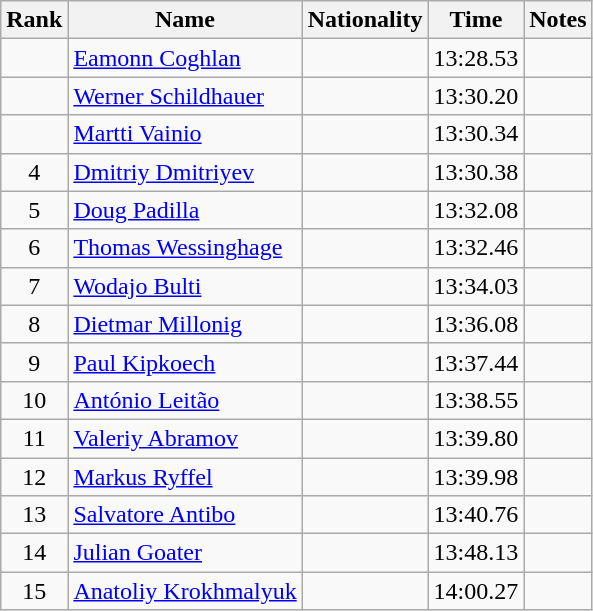<table class="wikitable sortable" style="text-align:center">
<tr>
<th>Rank</th>
<th>Name</th>
<th>Nationality</th>
<th>Time</th>
<th>Notes</th>
</tr>
<tr>
<td align="center"></td>
<td align=left><a href='#'>Eamonn Coghlan</a></td>
<td align=left></td>
<td align="center">13:28.53</td>
<td></td>
</tr>
<tr>
<td align="center"></td>
<td align=left><a href='#'>Werner Schildhauer</a></td>
<td align=left></td>
<td align="center">13:30.20</td>
<td></td>
</tr>
<tr>
<td align="center"></td>
<td align=left><a href='#'>Martti Vainio</a></td>
<td align=left></td>
<td align="center">13:30.34</td>
<td></td>
</tr>
<tr>
<td align="center">4</td>
<td align=left><a href='#'>Dmitriy Dmitriyev</a></td>
<td align=left></td>
<td align="center">13:30.38</td>
<td></td>
</tr>
<tr>
<td align="center">5</td>
<td align=left><a href='#'>Doug Padilla</a></td>
<td align=left></td>
<td align="center">13:32.08</td>
<td></td>
</tr>
<tr>
<td align="center">6</td>
<td align=left><a href='#'>Thomas Wessinghage</a></td>
<td align=left></td>
<td align="center">13:32.46</td>
<td></td>
</tr>
<tr>
<td align="center">7</td>
<td align=left><a href='#'>Wodajo Bulti</a></td>
<td align=left></td>
<td align="center">13:34.03</td>
<td></td>
</tr>
<tr>
<td align="center">8</td>
<td align=left><a href='#'>Dietmar Millonig</a></td>
<td align=left></td>
<td align="center">13:36.08</td>
<td></td>
</tr>
<tr>
<td align="center">9</td>
<td align=left><a href='#'>Paul Kipkoech</a></td>
<td align=left></td>
<td align="center">13:37.44</td>
<td></td>
</tr>
<tr>
<td align="center">10</td>
<td align=left><a href='#'>António Leitão</a></td>
<td align=left></td>
<td align="center">13:38.55</td>
<td></td>
</tr>
<tr>
<td align="center">11</td>
<td align=left><a href='#'>Valeriy Abramov</a></td>
<td align=left></td>
<td align="center">13:39.80</td>
<td></td>
</tr>
<tr>
<td align="center">12</td>
<td align=left><a href='#'>Markus Ryffel</a></td>
<td align=left></td>
<td align="center">13:39.98</td>
<td></td>
</tr>
<tr>
<td align="center">13</td>
<td align=left><a href='#'>Salvatore Antibo</a></td>
<td align=left></td>
<td align="center">13:40.76</td>
<td></td>
</tr>
<tr>
<td align="center">14</td>
<td align=left><a href='#'>Julian Goater</a></td>
<td align=left></td>
<td align="center">13:48.13</td>
<td></td>
</tr>
<tr>
<td align="center">15</td>
<td align=left><a href='#'>Anatoliy Krokhmalyuk</a></td>
<td align=left></td>
<td align="center">14:00.27</td>
<td></td>
</tr>
</table>
